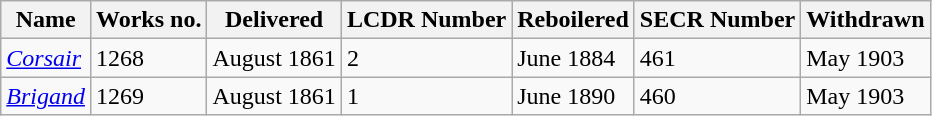<table class=wikitable>
<tr>
<th>Name</th>
<th>Works no.</th>
<th>Delivered</th>
<th>LCDR Number</th>
<th>Reboilered</th>
<th>SECR Number</th>
<th>Withdrawn</th>
</tr>
<tr>
<td><em><a href='#'>Corsair</a></em></td>
<td>1268</td>
<td>August 1861</td>
<td>2</td>
<td>June 1884</td>
<td>461</td>
<td>May 1903</td>
</tr>
<tr>
<td><em><a href='#'>Brigand</a></em></td>
<td>1269</td>
<td>August 1861</td>
<td>1</td>
<td>June 1890</td>
<td>460</td>
<td>May 1903</td>
</tr>
</table>
